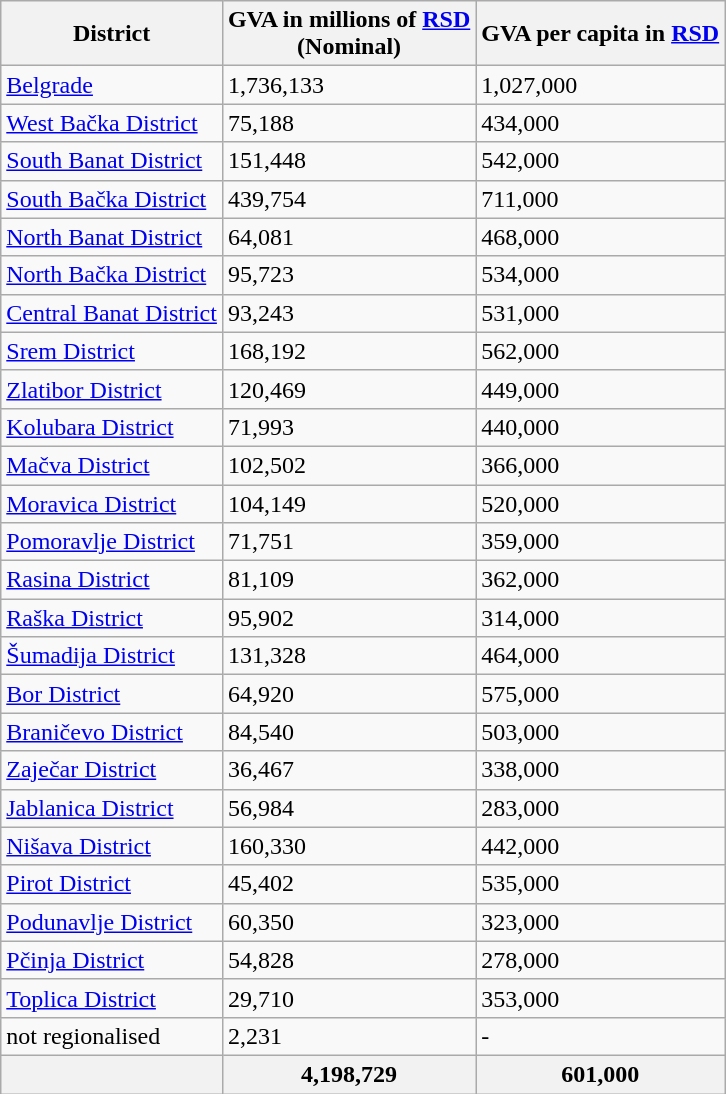<table class="wikitable sortable">
<tr>
<th>District</th>
<th>GVA in millions of <a href='#'>RSD</a><br>(Nominal)</th>
<th>GVA per capita in <a href='#'>RSD</a></th>
</tr>
<tr>
<td><a href='#'>Belgrade</a></td>
<td>1,736,133</td>
<td>1,027,000</td>
</tr>
<tr>
<td><a href='#'>West Bačka District</a></td>
<td>75,188</td>
<td>434,000</td>
</tr>
<tr>
<td><a href='#'>South Banat District</a></td>
<td>151,448</td>
<td>542,000</td>
</tr>
<tr>
<td><a href='#'>South Bačka District</a></td>
<td>439,754</td>
<td>711,000</td>
</tr>
<tr>
<td><a href='#'>North Banat District</a></td>
<td>64,081</td>
<td>468,000</td>
</tr>
<tr>
<td><a href='#'>North Bačka District</a></td>
<td>95,723</td>
<td>534,000</td>
</tr>
<tr>
<td><a href='#'>Central Banat District</a></td>
<td>93,243</td>
<td>531,000</td>
</tr>
<tr>
<td><a href='#'>Srem District</a></td>
<td>168,192</td>
<td>562,000</td>
</tr>
<tr>
<td><a href='#'>Zlatibor District</a></td>
<td>120,469</td>
<td>449,000</td>
</tr>
<tr>
<td><a href='#'>Kolubara District</a></td>
<td>71,993</td>
<td>440,000</td>
</tr>
<tr>
<td><a href='#'>Mačva District</a></td>
<td>102,502</td>
<td>366,000</td>
</tr>
<tr>
<td><a href='#'>Moravica District</a></td>
<td>104,149</td>
<td>520,000</td>
</tr>
<tr>
<td><a href='#'>Pomoravlje District</a></td>
<td>71,751</td>
<td>359,000</td>
</tr>
<tr>
<td><a href='#'>Rasina District</a></td>
<td>81,109</td>
<td>362,000</td>
</tr>
<tr>
<td><a href='#'>Raška District</a></td>
<td>95,902</td>
<td>314,000</td>
</tr>
<tr>
<td><a href='#'>Šumadija District</a></td>
<td>131,328</td>
<td>464,000</td>
</tr>
<tr>
<td><a href='#'>Bor District</a></td>
<td>64,920</td>
<td>575,000</td>
</tr>
<tr>
<td><a href='#'>Braničevo District</a></td>
<td>84,540</td>
<td>503,000</td>
</tr>
<tr>
<td><a href='#'>Zaječar District</a></td>
<td>36,467</td>
<td>338,000</td>
</tr>
<tr>
<td><a href='#'>Jablanica District</a></td>
<td>56,984</td>
<td>283,000</td>
</tr>
<tr>
<td><a href='#'>Nišava District</a></td>
<td>160,330</td>
<td>442,000</td>
</tr>
<tr>
<td><a href='#'>Pirot District</a></td>
<td>45,402</td>
<td>535,000</td>
</tr>
<tr>
<td><a href='#'>Podunavlje District</a></td>
<td>60,350</td>
<td>323,000</td>
</tr>
<tr>
<td><a href='#'>Pčinja District</a></td>
<td>54,828</td>
<td>278,000</td>
</tr>
<tr>
<td><a href='#'>Toplica District</a></td>
<td>29,710</td>
<td>353,000</td>
</tr>
<tr>
<td>not regionalised</td>
<td>2,231</td>
<td>-</td>
</tr>
<tr>
<th></th>
<th>4,198,729</th>
<th>601,000</th>
</tr>
</table>
